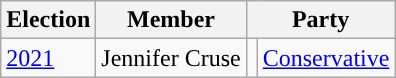<table class="wikitable">
<tr>
<th>Election</th>
<th>Member</th>
<th colspan="2">Party</th>
</tr>
<tr>
<td><a href='#'>2021</a></td>
<td>Jennifer Cruse</td>
<td style="background-color: "></td>
<td><a href='#'>Conservative</a></td>
</tr>
</table>
